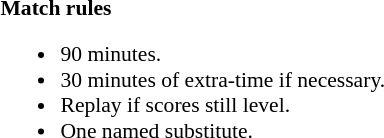<table width=100% style="font-size: 90%">
<tr>
<td width=50% valign=top><br><strong>Match rules</strong><ul><li>90 minutes.</li><li>30 minutes of extra-time if necessary.</li><li>Replay if scores still level.</li><li>One named substitute.</li></ul></td>
</tr>
</table>
